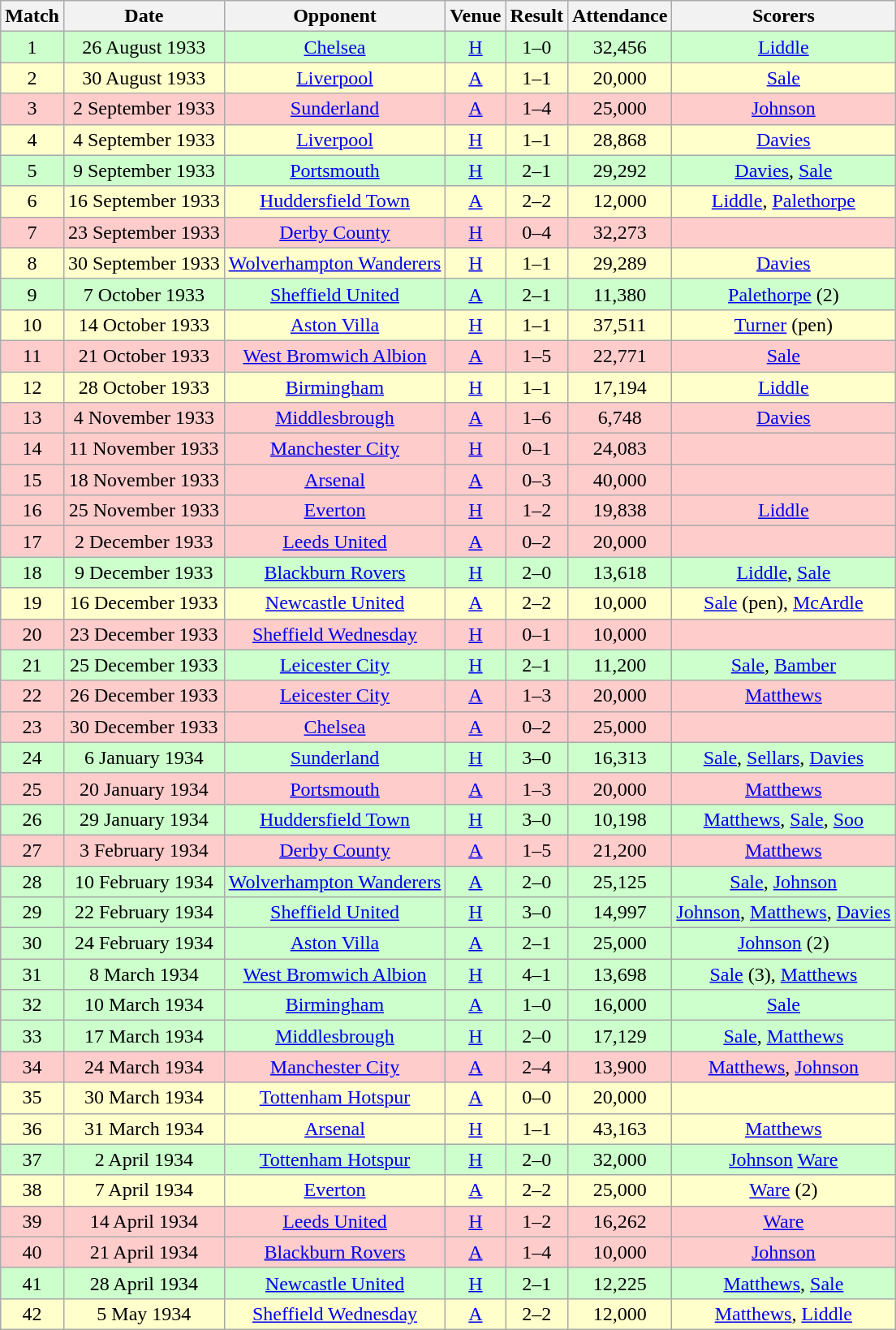<table class="wikitable" style="font-size:100%; text-align:center">
<tr>
<th>Match</th>
<th>Date</th>
<th>Opponent</th>
<th>Venue</th>
<th>Result</th>
<th>Attendance</th>
<th>Scorers</th>
</tr>
<tr style="background-color: #CCFFCC;">
<td>1</td>
<td>26 August 1933</td>
<td><a href='#'>Chelsea</a></td>
<td><a href='#'>H</a></td>
<td>1–0</td>
<td>32,456</td>
<td><a href='#'>Liddle</a></td>
</tr>
<tr style="background-color: #FFFFCC;">
<td>2</td>
<td>30 August 1933</td>
<td><a href='#'>Liverpool</a></td>
<td><a href='#'>A</a></td>
<td>1–1</td>
<td>20,000</td>
<td><a href='#'>Sale</a></td>
</tr>
<tr style="background-color: #FFCCCC;">
<td>3</td>
<td>2 September 1933</td>
<td><a href='#'>Sunderland</a></td>
<td><a href='#'>A</a></td>
<td>1–4</td>
<td>25,000</td>
<td><a href='#'>Johnson</a></td>
</tr>
<tr style="background-color: #FFFFCC;">
<td>4</td>
<td>4 September 1933</td>
<td><a href='#'>Liverpool</a></td>
<td><a href='#'>H</a></td>
<td>1–1</td>
<td>28,868</td>
<td><a href='#'>Davies</a></td>
</tr>
<tr style="background-color: #CCFFCC;">
<td>5</td>
<td>9 September 1933</td>
<td><a href='#'>Portsmouth</a></td>
<td><a href='#'>H</a></td>
<td>2–1</td>
<td>29,292</td>
<td><a href='#'>Davies</a>, <a href='#'>Sale</a></td>
</tr>
<tr style="background-color: #FFFFCC;">
<td>6</td>
<td>16 September 1933</td>
<td><a href='#'>Huddersfield Town</a></td>
<td><a href='#'>A</a></td>
<td>2–2</td>
<td>12,000</td>
<td><a href='#'>Liddle</a>, <a href='#'>Palethorpe</a></td>
</tr>
<tr style="background-color: #FFCCCC;">
<td>7</td>
<td>23 September 1933</td>
<td><a href='#'>Derby County</a></td>
<td><a href='#'>H</a></td>
<td>0–4</td>
<td>32,273</td>
<td></td>
</tr>
<tr style="background-color: #FFFFCC;">
<td>8</td>
<td>30 September 1933</td>
<td><a href='#'>Wolverhampton Wanderers</a></td>
<td><a href='#'>H</a></td>
<td>1–1</td>
<td>29,289</td>
<td><a href='#'>Davies</a></td>
</tr>
<tr style="background-color: #CCFFCC;">
<td>9</td>
<td>7 October 1933</td>
<td><a href='#'>Sheffield United</a></td>
<td><a href='#'>A</a></td>
<td>2–1</td>
<td>11,380</td>
<td><a href='#'>Palethorpe</a> (2)</td>
</tr>
<tr style="background-color: #FFFFCC;">
<td>10</td>
<td>14 October 1933</td>
<td><a href='#'>Aston Villa</a></td>
<td><a href='#'>H</a></td>
<td>1–1</td>
<td>37,511</td>
<td><a href='#'>Turner</a> (pen)</td>
</tr>
<tr style="background-color: #FFCCCC;">
<td>11</td>
<td>21 October 1933</td>
<td><a href='#'>West Bromwich Albion</a></td>
<td><a href='#'>A</a></td>
<td>1–5</td>
<td>22,771</td>
<td><a href='#'>Sale</a></td>
</tr>
<tr style="background-color: #FFFFCC;">
<td>12</td>
<td>28 October 1933</td>
<td><a href='#'>Birmingham</a></td>
<td><a href='#'>H</a></td>
<td>1–1</td>
<td>17,194</td>
<td><a href='#'>Liddle</a></td>
</tr>
<tr style="background-color: #FFCCCC;">
<td>13</td>
<td>4 November 1933</td>
<td><a href='#'>Middlesbrough</a></td>
<td><a href='#'>A</a></td>
<td>1–6</td>
<td>6,748</td>
<td><a href='#'>Davies</a></td>
</tr>
<tr style="background-color: #FFCCCC;">
<td>14</td>
<td>11 November 1933</td>
<td><a href='#'>Manchester City</a></td>
<td><a href='#'>H</a></td>
<td>0–1</td>
<td>24,083</td>
<td></td>
</tr>
<tr style="background-color: #FFCCCC;">
<td>15</td>
<td>18 November 1933</td>
<td><a href='#'>Arsenal</a></td>
<td><a href='#'>A</a></td>
<td>0–3</td>
<td>40,000</td>
<td></td>
</tr>
<tr style="background-color: #FFCCCC;">
<td>16</td>
<td>25 November 1933</td>
<td><a href='#'>Everton</a></td>
<td><a href='#'>H</a></td>
<td>1–2</td>
<td>19,838</td>
<td><a href='#'>Liddle</a></td>
</tr>
<tr style="background-color: #FFCCCC;">
<td>17</td>
<td>2 December 1933</td>
<td><a href='#'>Leeds United</a></td>
<td><a href='#'>A</a></td>
<td>0–2</td>
<td>20,000</td>
<td></td>
</tr>
<tr style="background-color: #CCFFCC;">
<td>18</td>
<td>9 December 1933</td>
<td><a href='#'>Blackburn Rovers</a></td>
<td><a href='#'>H</a></td>
<td>2–0</td>
<td>13,618</td>
<td><a href='#'>Liddle</a>, <a href='#'>Sale</a></td>
</tr>
<tr style="background-color: #FFFFCC;">
<td>19</td>
<td>16 December 1933</td>
<td><a href='#'>Newcastle United</a></td>
<td><a href='#'>A</a></td>
<td>2–2</td>
<td>10,000</td>
<td><a href='#'>Sale</a> (pen), <a href='#'>McArdle</a></td>
</tr>
<tr style="background-color: #FFCCCC;">
<td>20</td>
<td>23 December 1933</td>
<td><a href='#'>Sheffield Wednesday</a></td>
<td><a href='#'>H</a></td>
<td>0–1</td>
<td>10,000</td>
<td></td>
</tr>
<tr style="background-color: #CCFFCC;">
<td>21</td>
<td>25 December 1933</td>
<td><a href='#'>Leicester City</a></td>
<td><a href='#'>H</a></td>
<td>2–1</td>
<td>11,200</td>
<td><a href='#'>Sale</a>, <a href='#'>Bamber</a></td>
</tr>
<tr style="background-color: #FFCCCC;">
<td>22</td>
<td>26 December 1933</td>
<td><a href='#'>Leicester City</a></td>
<td><a href='#'>A</a></td>
<td>1–3</td>
<td>20,000</td>
<td><a href='#'>Matthews</a></td>
</tr>
<tr style="background-color: #FFCCCC;">
<td>23</td>
<td>30 December 1933</td>
<td><a href='#'>Chelsea</a></td>
<td><a href='#'>A</a></td>
<td>0–2</td>
<td>25,000</td>
<td></td>
</tr>
<tr style="background-color: #CCFFCC;">
<td>24</td>
<td>6 January 1934</td>
<td><a href='#'>Sunderland</a></td>
<td><a href='#'>H</a></td>
<td>3–0</td>
<td>16,313</td>
<td><a href='#'>Sale</a>, <a href='#'>Sellars</a>, <a href='#'>Davies</a></td>
</tr>
<tr style="background-color: #FFCCCC;">
<td>25</td>
<td>20 January 1934</td>
<td><a href='#'>Portsmouth</a></td>
<td><a href='#'>A</a></td>
<td>1–3</td>
<td>20,000</td>
<td><a href='#'>Matthews</a></td>
</tr>
<tr style="background-color: #CCFFCC;">
<td>26</td>
<td>29 January 1934</td>
<td><a href='#'>Huddersfield Town</a></td>
<td><a href='#'>H</a></td>
<td>3–0</td>
<td>10,198</td>
<td><a href='#'>Matthews</a>, <a href='#'>Sale</a>, <a href='#'>Soo</a></td>
</tr>
<tr style="background-color: #FFCCCC;">
<td>27</td>
<td>3 February 1934</td>
<td><a href='#'>Derby County</a></td>
<td><a href='#'>A</a></td>
<td>1–5</td>
<td>21,200</td>
<td><a href='#'>Matthews</a></td>
</tr>
<tr style="background-color: #CCFFCC;">
<td>28</td>
<td>10 February 1934</td>
<td><a href='#'>Wolverhampton Wanderers</a></td>
<td><a href='#'>A</a></td>
<td>2–0</td>
<td>25,125</td>
<td><a href='#'>Sale</a>, <a href='#'>Johnson</a></td>
</tr>
<tr style="background-color: #CCFFCC;">
<td>29</td>
<td>22 February 1934</td>
<td><a href='#'>Sheffield United</a></td>
<td><a href='#'>H</a></td>
<td>3–0</td>
<td>14,997</td>
<td><a href='#'>Johnson</a>, <a href='#'>Matthews</a>, <a href='#'>Davies</a></td>
</tr>
<tr style="background-color: #CCFFCC;">
<td>30</td>
<td>24 February 1934</td>
<td><a href='#'>Aston Villa</a></td>
<td><a href='#'>A</a></td>
<td>2–1</td>
<td>25,000</td>
<td><a href='#'>Johnson</a> (2)</td>
</tr>
<tr style="background-color: #CCFFCC;">
<td>31</td>
<td>8 March 1934</td>
<td><a href='#'>West Bromwich Albion</a></td>
<td><a href='#'>H</a></td>
<td>4–1</td>
<td>13,698</td>
<td><a href='#'>Sale</a> (3), <a href='#'>Matthews</a></td>
</tr>
<tr style="background-color: #CCFFCC;">
<td>32</td>
<td>10 March 1934</td>
<td><a href='#'>Birmingham</a></td>
<td><a href='#'>A</a></td>
<td>1–0</td>
<td>16,000</td>
<td><a href='#'>Sale</a></td>
</tr>
<tr style="background-color: #CCFFCC;">
<td>33</td>
<td>17 March 1934</td>
<td><a href='#'>Middlesbrough</a></td>
<td><a href='#'>H</a></td>
<td>2–0</td>
<td>17,129</td>
<td><a href='#'>Sale</a>, <a href='#'>Matthews</a></td>
</tr>
<tr style="background-color: #FFCCCC;">
<td>34</td>
<td>24 March 1934</td>
<td><a href='#'>Manchester City</a></td>
<td><a href='#'>A</a></td>
<td>2–4</td>
<td>13,900</td>
<td><a href='#'>Matthews</a>, <a href='#'>Johnson</a></td>
</tr>
<tr style="background-color: #FFFFCC;">
<td>35</td>
<td>30 March 1934</td>
<td><a href='#'>Tottenham Hotspur</a></td>
<td><a href='#'>A</a></td>
<td>0–0</td>
<td>20,000</td>
<td></td>
</tr>
<tr style="background-color: #FFFFCC;">
<td>36</td>
<td>31 March 1934</td>
<td><a href='#'>Arsenal</a></td>
<td><a href='#'>H</a></td>
<td>1–1</td>
<td>43,163</td>
<td><a href='#'>Matthews</a></td>
</tr>
<tr style="background-color: #CCFFCC;">
<td>37</td>
<td>2 April 1934</td>
<td><a href='#'>Tottenham Hotspur</a></td>
<td><a href='#'>H</a></td>
<td>2–0</td>
<td>32,000</td>
<td><a href='#'>Johnson</a> <a href='#'>Ware</a></td>
</tr>
<tr style="background-color: #FFFFCC;">
<td>38</td>
<td>7 April 1934</td>
<td><a href='#'>Everton</a></td>
<td><a href='#'>A</a></td>
<td>2–2</td>
<td>25,000</td>
<td><a href='#'>Ware</a> (2)</td>
</tr>
<tr style="background-color: #FFCCCC;">
<td>39</td>
<td>14 April 1934</td>
<td><a href='#'>Leeds United</a></td>
<td><a href='#'>H</a></td>
<td>1–2</td>
<td>16,262</td>
<td><a href='#'>Ware</a></td>
</tr>
<tr style="background-color: #FFCCCC;">
<td>40</td>
<td>21 April 1934</td>
<td><a href='#'>Blackburn Rovers</a></td>
<td><a href='#'>A</a></td>
<td>1–4</td>
<td>10,000</td>
<td><a href='#'>Johnson</a></td>
</tr>
<tr style="background-color: #CCFFCC;">
<td>41</td>
<td>28 April 1934</td>
<td><a href='#'>Newcastle United</a></td>
<td><a href='#'>H</a></td>
<td>2–1</td>
<td>12,225</td>
<td><a href='#'>Matthews</a>, <a href='#'>Sale</a></td>
</tr>
<tr style="background-color: #FFFFCC;">
<td>42</td>
<td>5 May 1934</td>
<td><a href='#'>Sheffield Wednesday</a></td>
<td><a href='#'>A</a></td>
<td>2–2</td>
<td>12,000</td>
<td><a href='#'>Matthews</a>, <a href='#'>Liddle</a></td>
</tr>
</table>
